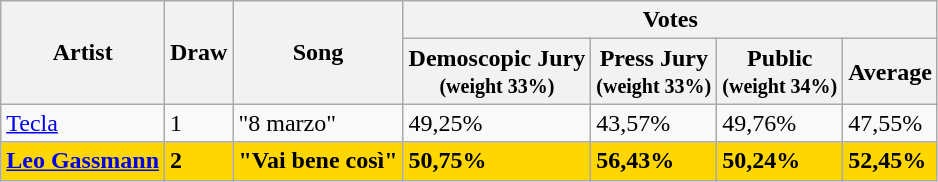<table class="wikitable sortable">
<tr>
<th rowspan="2">Artist</th>
<th rowspan="2">Draw</th>
<th rowspan="2">Song</th>
<th colspan="4">Votes</th>
</tr>
<tr>
<th>Demoscopic Jury<br><small>(weight 33%)</small></th>
<th>Press Jury<br><small>(weight 33%)</small></th>
<th>Public<br><small>(weight 34%)</small></th>
<th>Average</th>
</tr>
<tr>
<td><a href='#'>Tecla</a></td>
<td>1</td>
<td>"8 marzo"</td>
<td>49,25%</td>
<td>43,57%</td>
<td>49,76%</td>
<td>47,55%</td>
</tr>
<tr style="background:gold">
<td><strong><a href='#'>Leo Gassmann</a></strong></td>
<td><strong>2</strong></td>
<td><strong>"Vai bene così"</strong></td>
<td><strong>50,75%</strong></td>
<td><strong>56,43%</strong></td>
<td><strong>50,24%</strong></td>
<td><strong>52,45%</strong></td>
</tr>
</table>
